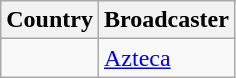<table class="wikitable">
<tr>
<th align=center>Country</th>
<th align=center>Broadcaster</th>
</tr>
<tr>
<td></td>
<td><a href='#'>Azteca</a></td>
</tr>
</table>
